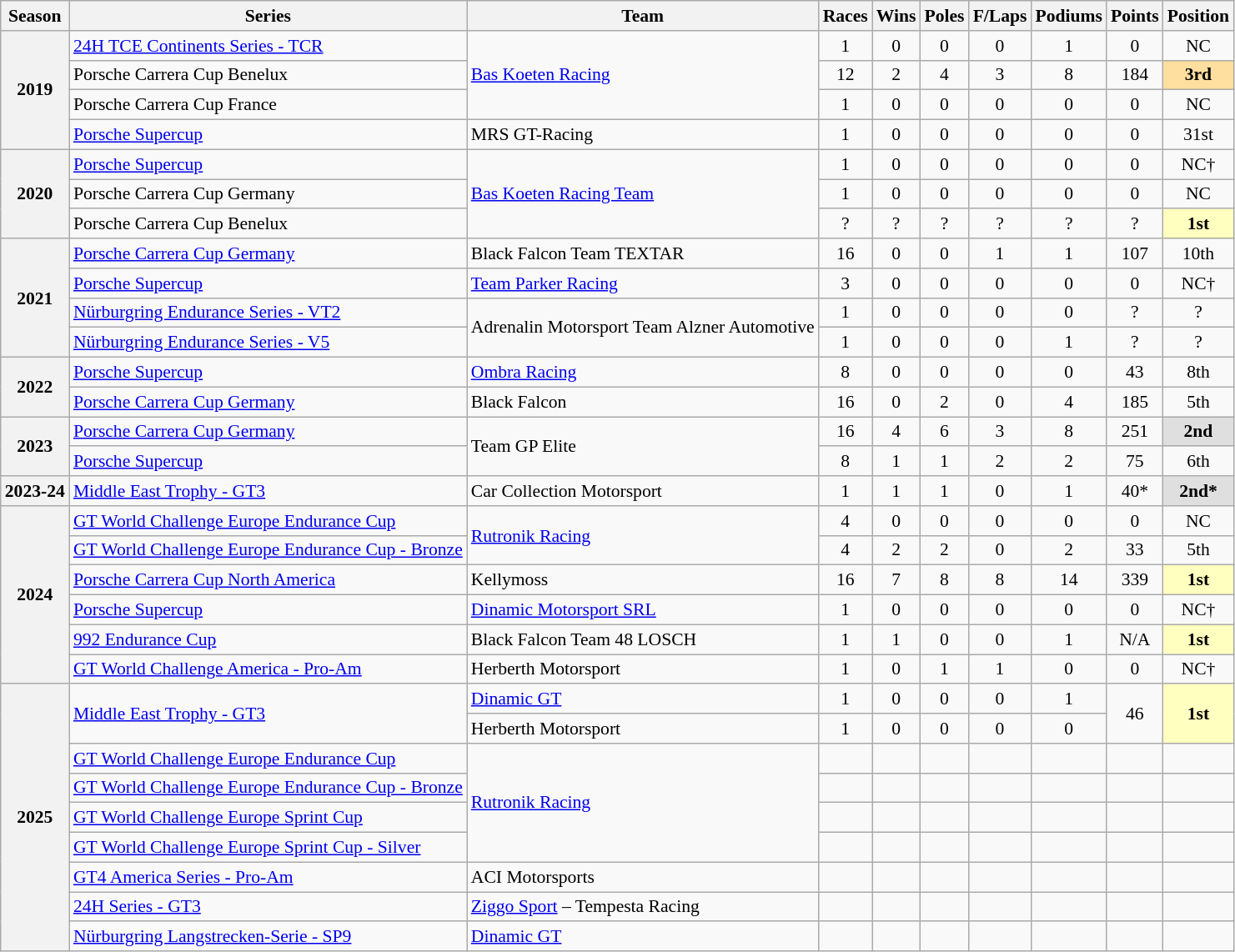<table class="wikitable" style="font-size: 90%; text-align:center">
<tr>
<th>Season</th>
<th>Series</th>
<th>Team</th>
<th>Races</th>
<th>Wins</th>
<th>Poles</th>
<th>F/Laps</th>
<th>Podiums</th>
<th>Points</th>
<th>Position</th>
</tr>
<tr>
<th rowspan="4">2019</th>
<td align="left"><a href='#'>24H TCE Continents Series - TCR</a></td>
<td rowspan="3" align="left"><a href='#'>Bas Koeten Racing</a></td>
<td>1</td>
<td>0</td>
<td>0</td>
<td>0</td>
<td>1</td>
<td>0</td>
<td>NC</td>
</tr>
<tr>
<td align="left">Porsche Carrera Cup Benelux</td>
<td>12</td>
<td>2</td>
<td>4</td>
<td>3</td>
<td>8</td>
<td>184</td>
<td style="background:#FFDF9F"><strong>3rd</strong></td>
</tr>
<tr>
<td align="left">Porsche Carrera Cup France</td>
<td>1</td>
<td>0</td>
<td>0</td>
<td>0</td>
<td>0</td>
<td>0</td>
<td>NC</td>
</tr>
<tr>
<td align=left><a href='#'>Porsche Supercup</a></td>
<td align=left>MRS GT-Racing</td>
<td>1</td>
<td>0</td>
<td>0</td>
<td>0</td>
<td>0</td>
<td>0</td>
<td>31st</td>
</tr>
<tr>
<th rowspan="3">2020</th>
<td align="left"><a href='#'>Porsche Supercup</a></td>
<td rowspan="3" align="left"><a href='#'>Bas Koeten Racing Team</a></td>
<td>1</td>
<td>0</td>
<td>0</td>
<td>0</td>
<td>0</td>
<td>0</td>
<td>NC†</td>
</tr>
<tr>
<td align="left">Porsche Carrera Cup Germany</td>
<td>1</td>
<td>0</td>
<td>0</td>
<td>0</td>
<td>0</td>
<td>0</td>
<td>NC</td>
</tr>
<tr>
<td align=left>Porsche Carrera Cup Benelux</td>
<td>?</td>
<td>?</td>
<td>?</td>
<td>?</td>
<td>?</td>
<td>?</td>
<td style="background:#FFFFBF"><strong>1st</strong></td>
</tr>
<tr>
<th rowspan=4>2021</th>
<td align=left><a href='#'>Porsche Carrera Cup Germany</a></td>
<td align=left>Black Falcon Team TEXTAR</td>
<td>16</td>
<td>0</td>
<td>0</td>
<td>1</td>
<td>1</td>
<td>107</td>
<td>10th</td>
</tr>
<tr>
<td align=left><a href='#'>Porsche Supercup</a></td>
<td align=left><a href='#'>Team Parker Racing</a></td>
<td>3</td>
<td>0</td>
<td>0</td>
<td>0</td>
<td>0</td>
<td>0</td>
<td>NC†</td>
</tr>
<tr>
<td align=left><a href='#'>Nürburgring Endurance Series - VT2</a></td>
<td rowspan="2" align="left">Adrenalin Motorsport Team Alzner Automotive</td>
<td>1</td>
<td>0</td>
<td>0</td>
<td>0</td>
<td>0</td>
<td>?</td>
<td>?</td>
</tr>
<tr>
<td align=left><a href='#'>Nürburgring Endurance Series - V5</a></td>
<td>1</td>
<td>0</td>
<td>0</td>
<td>0</td>
<td>1</td>
<td>?</td>
<td>?</td>
</tr>
<tr>
<th rowspan=2>2022</th>
<td align=left><a href='#'>Porsche Supercup</a></td>
<td align=left><a href='#'>Ombra Racing</a></td>
<td>8</td>
<td>0</td>
<td>0</td>
<td>0</td>
<td>0</td>
<td>43</td>
<td>8th</td>
</tr>
<tr>
<td align=left><a href='#'>Porsche Carrera Cup Germany</a></td>
<td align=left>Black Falcon</td>
<td>16</td>
<td>0</td>
<td>2</td>
<td>0</td>
<td>4</td>
<td>185</td>
<td>5th</td>
</tr>
<tr>
<th rowspan=2>2023</th>
<td align=left><a href='#'>Porsche Carrera Cup Germany</a></td>
<td rowspan="2" align="left">Team GP Elite</td>
<td>16</td>
<td>4</td>
<td>6</td>
<td>3</td>
<td>8</td>
<td>251</td>
<td style="background:#DFDFDF"><strong>2nd</strong></td>
</tr>
<tr>
<td align=left><a href='#'>Porsche Supercup</a></td>
<td>8</td>
<td>1</td>
<td>1</td>
<td>2</td>
<td>2</td>
<td>75</td>
<td>6th</td>
</tr>
<tr>
<th>2023-24</th>
<td align=left><a href='#'>Middle East Trophy - GT3</a></td>
<td align=left>Car Collection Motorsport</td>
<td>1</td>
<td>1</td>
<td>1</td>
<td>0</td>
<td>1</td>
<td>40*</td>
<td style="background:#DFDFDF"><strong>2nd*</strong></td>
</tr>
<tr>
<th rowspan="6">2024</th>
<td align=left><a href='#'>GT World Challenge Europe Endurance Cup</a></td>
<td rowspan="2" align=left><a href='#'>Rutronik Racing</a></td>
<td>4</td>
<td>0</td>
<td>0</td>
<td>0</td>
<td>0</td>
<td>0</td>
<td>NC</td>
</tr>
<tr>
<td align=left><a href='#'>GT World Challenge Europe Endurance Cup - Bronze</a></td>
<td>4</td>
<td>2</td>
<td>2</td>
<td>0</td>
<td>2</td>
<td>33</td>
<td>5th</td>
</tr>
<tr>
<td align=left><a href='#'>Porsche Carrera Cup North America</a></td>
<td align=left>Kellymoss</td>
<td>16</td>
<td>7</td>
<td>8</td>
<td>8</td>
<td>14</td>
<td>339</td>
<td style="background:#FFFFBF"><strong>1st</strong></td>
</tr>
<tr>
<td align=left><a href='#'>Porsche Supercup</a></td>
<td align=left><a href='#'>Dinamic Motorsport SRL</a></td>
<td>1</td>
<td>0</td>
<td>0</td>
<td>0</td>
<td>0</td>
<td>0</td>
<td>NC†</td>
</tr>
<tr>
<td align=left><a href='#'>992 Endurance Cup</a></td>
<td align=left>Black Falcon Team 48 LOSCH</td>
<td>1</td>
<td>1</td>
<td>0</td>
<td>0</td>
<td>1</td>
<td>N/A</td>
<td style="background:#FFFFBF"><strong>1st</strong></td>
</tr>
<tr>
<td align=left><a href='#'>GT World Challenge America - Pro-Am</a></td>
<td align=left>Herberth Motorsport</td>
<td>1</td>
<td>0</td>
<td>1</td>
<td>1</td>
<td>0</td>
<td>0</td>
<td>NC†</td>
</tr>
<tr>
<th rowspan="9">2025</th>
<td rowspan="2" align="left"><a href='#'>Middle East Trophy - GT3</a></td>
<td align=left><a href='#'>Dinamic GT</a></td>
<td>1</td>
<td>0</td>
<td>0</td>
<td>0</td>
<td>1</td>
<td rowspan="2">46</td>
<td rowspan="2" style="background:#FFFFBF"><strong>1st</strong></td>
</tr>
<tr>
<td align=left>Herberth Motorsport</td>
<td>1</td>
<td>0</td>
<td>0</td>
<td>0</td>
<td>0</td>
</tr>
<tr>
<td align=left><a href='#'>GT World Challenge Europe Endurance Cup</a></td>
<td rowspan="4" align=left><a href='#'>Rutronik Racing</a></td>
<td></td>
<td></td>
<td></td>
<td></td>
<td></td>
<td></td>
<td></td>
</tr>
<tr>
<td align=left><a href='#'>GT World Challenge Europe Endurance Cup - Bronze</a></td>
<td></td>
<td></td>
<td></td>
<td></td>
<td></td>
<td></td>
<td></td>
</tr>
<tr>
<td align=left><a href='#'>GT World Challenge Europe Sprint Cup</a></td>
<td></td>
<td></td>
<td></td>
<td></td>
<td></td>
<td></td>
<td></td>
</tr>
<tr>
<td align=left><a href='#'>GT World Challenge Europe Sprint Cup - Silver</a></td>
<td></td>
<td></td>
<td></td>
<td></td>
<td></td>
<td></td>
<td></td>
</tr>
<tr>
<td align=left><a href='#'>GT4 America Series - Pro-Am</a></td>
<td align=left>ACI Motorsports</td>
<td></td>
<td></td>
<td></td>
<td></td>
<td></td>
<td></td>
<td></td>
</tr>
<tr>
<td align=left><a href='#'>24H Series - GT3</a></td>
<td align=left><a href='#'>Ziggo Sport</a> – Tempesta Racing</td>
<td></td>
<td></td>
<td></td>
<td></td>
<td></td>
<td></td>
<td></td>
</tr>
<tr>
<td align="left"><a href='#'>Nürburgring Langstrecken-Serie - SP9</a></td>
<td align="left"><a href='#'>Dinamic GT</a></td>
<td></td>
<td></td>
<td></td>
<td></td>
<td></td>
<td></td>
<td></td>
</tr>
</table>
